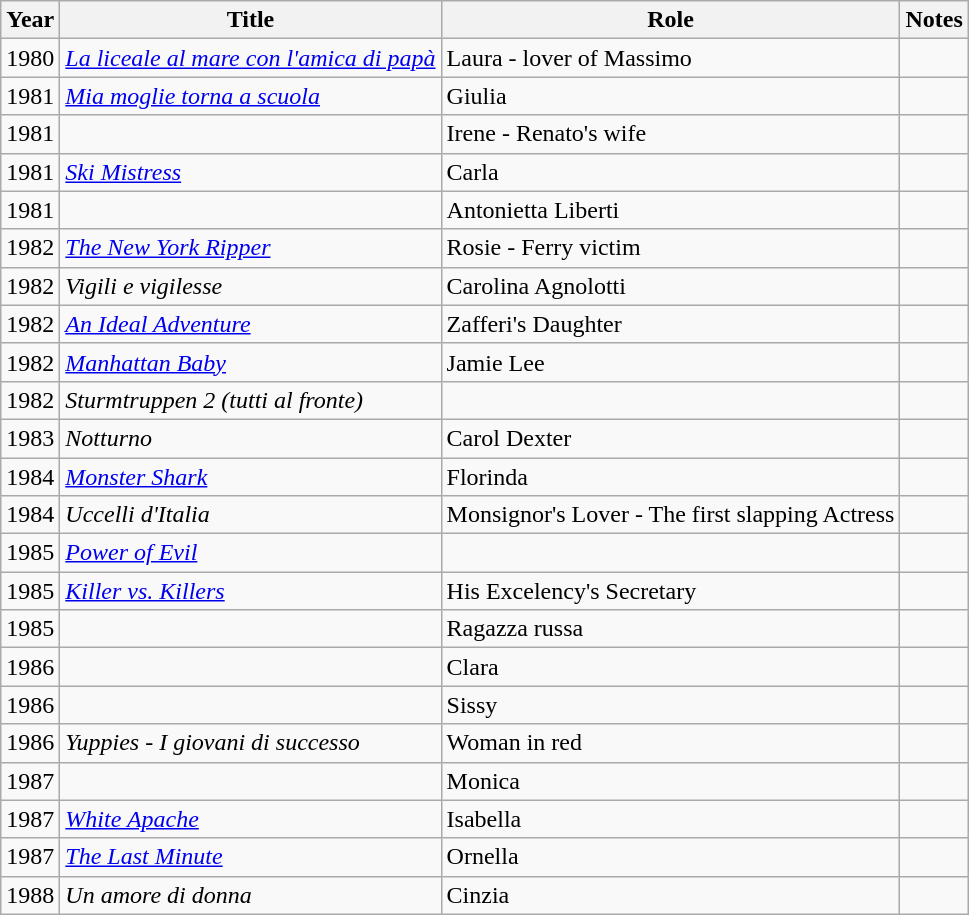<table class="wikitable">
<tr>
<th>Year</th>
<th>Title</th>
<th>Role</th>
<th>Notes</th>
</tr>
<tr>
<td>1980</td>
<td><em><a href='#'>La liceale al mare con l'amica di papà</a></em></td>
<td>Laura - lover of Massimo</td>
<td></td>
</tr>
<tr>
<td>1981</td>
<td><em><a href='#'>Mia moglie torna a scuola</a></em></td>
<td>Giulia</td>
<td></td>
</tr>
<tr>
<td>1981</td>
<td><em></em></td>
<td>Irene - Renato's wife</td>
<td></td>
</tr>
<tr>
<td>1981</td>
<td><em><a href='#'>Ski Mistress</a></em></td>
<td>Carla</td>
<td></td>
</tr>
<tr>
<td>1981</td>
<td><em></em></td>
<td>Antonietta Liberti</td>
<td></td>
</tr>
<tr>
<td>1982</td>
<td><em><a href='#'>The New York Ripper</a></em></td>
<td>Rosie - Ferry victim</td>
<td></td>
</tr>
<tr>
<td>1982</td>
<td><em>Vigili e vigilesse</em></td>
<td>Carolina Agnolotti</td>
<td></td>
</tr>
<tr>
<td>1982</td>
<td><em><a href='#'>An Ideal Adventure</a></em></td>
<td>Zafferi's Daughter</td>
<td></td>
</tr>
<tr>
<td>1982</td>
<td><em><a href='#'>Manhattan Baby</a></em></td>
<td>Jamie Lee</td>
<td></td>
</tr>
<tr>
<td>1982</td>
<td><em>Sturmtruppen 2 (tutti al fronte)</em></td>
<td></td>
<td></td>
</tr>
<tr>
<td>1983</td>
<td><em>Notturno</em></td>
<td>Carol Dexter</td>
<td></td>
</tr>
<tr>
<td>1984</td>
<td><em><a href='#'>Monster Shark</a></em></td>
<td>Florinda</td>
<td></td>
</tr>
<tr>
<td>1984</td>
<td><em>Uccelli d'Italia</em></td>
<td>Monsignor's Lover - The first slapping Actress</td>
<td></td>
</tr>
<tr>
<td>1985</td>
<td><em><a href='#'>Power of Evil</a></em></td>
<td></td>
<td></td>
</tr>
<tr>
<td>1985</td>
<td><em><a href='#'>Killer vs. Killers</a></em></td>
<td>His Excelency's Secretary</td>
<td></td>
</tr>
<tr>
<td>1985</td>
<td><em></em></td>
<td>Ragazza russa</td>
<td></td>
</tr>
<tr>
<td>1986</td>
<td><em></em></td>
<td>Clara</td>
<td></td>
</tr>
<tr>
<td>1986</td>
<td><em></em></td>
<td>Sissy</td>
<td></td>
</tr>
<tr>
<td>1986</td>
<td><em>Yuppies - I giovani di successo</em></td>
<td>Woman in red</td>
<td></td>
</tr>
<tr>
<td>1987</td>
<td><em></em></td>
<td>Monica</td>
<td></td>
</tr>
<tr>
<td>1987</td>
<td><em><a href='#'>White Apache</a></em></td>
<td>Isabella</td>
<td></td>
</tr>
<tr>
<td>1987</td>
<td><em><a href='#'>The Last Minute</a></em></td>
<td>Ornella</td>
<td></td>
</tr>
<tr>
<td>1988</td>
<td><em>Un amore di donna</em></td>
<td>Cinzia</td>
<td></td>
</tr>
</table>
